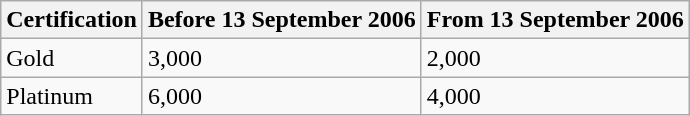<table class="wikitable">
<tr>
<th>Certification</th>
<th>Before 13 September 2006</th>
<th>From 13 September 2006</th>
</tr>
<tr>
<td>Gold</td>
<td>3,000</td>
<td>2,000</td>
</tr>
<tr>
<td>Platinum</td>
<td>6,000</td>
<td>4,000</td>
</tr>
</table>
